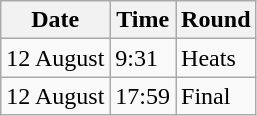<table class="wikitable">
<tr>
<th>Date</th>
<th>Time</th>
<th>Round</th>
</tr>
<tr>
<td>12 August</td>
<td>9:31</td>
<td>Heats</td>
</tr>
<tr>
<td>12 August</td>
<td>17:59</td>
<td>Final</td>
</tr>
</table>
